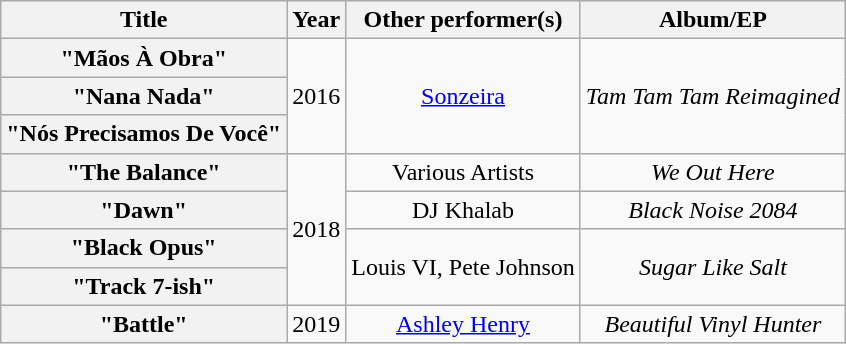<table class="wikitable plainrowheaders" style="text-align:center;">
<tr>
<th>Title</th>
<th>Year</th>
<th>Other performer(s)</th>
<th>Album/EP</th>
</tr>
<tr>
<th scope="row">"Mãos À Obra"</th>
<td rowspan="3">2016</td>
<td rowspan="3"><a href='#'>Sonzeira</a></td>
<td rowspan="3"><em>Tam Tam Tam Reimagined</em></td>
</tr>
<tr>
<th scope="row">"Nana Nada"</th>
</tr>
<tr>
<th scope="row">"Nós Precisamos De Você"</th>
</tr>
<tr>
<th scope="row">"The Balance"</th>
<td rowspan="4">2018</td>
<td>Various Artists</td>
<td><em>We Out Here</em> </td>
</tr>
<tr>
<th scope="row">"Dawn"</th>
<td>DJ Khalab</td>
<td><em>Black Noise 2084</em></td>
</tr>
<tr>
<th scope="row">"Black Opus"</th>
<td rowspan="2">Louis VI, Pete Johnson</td>
<td rowspan="2"><em>Sugar Like Salt</em></td>
</tr>
<tr>
<th scope="row">"Track 7-ish"</th>
</tr>
<tr>
<th scope="row">"Battle" </th>
<td>2019</td>
<td><a href='#'>Ashley Henry</a></td>
<td><em>Beautiful Vinyl Hunter</em></td>
</tr>
</table>
